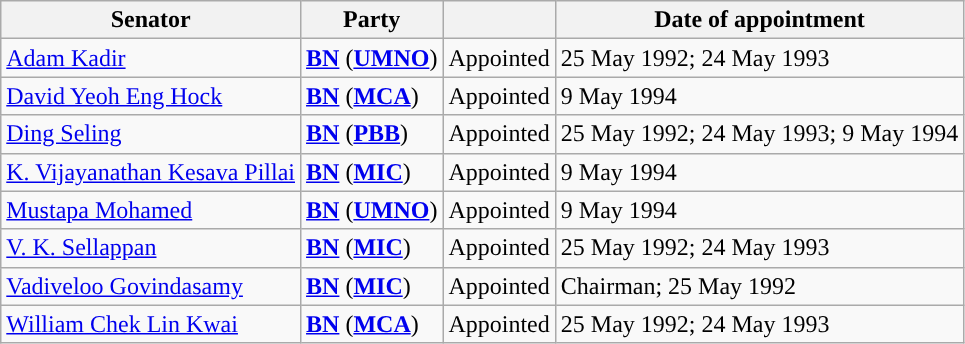<table class="wikitable sortable">
<tr>
<th>Senator</th>
<th>Party</th>
<th></th>
<th>Date of appointment</th>
</tr>
<tr>
<td><a href='#'>Adam Kadir</a></td>
<td><strong><a href='#'>BN</a></strong> (<strong><a href='#'>UMNO</a></strong>)</td>
<td>Appointed</td>
<td>25 May 1992; 24 May 1993</td>
</tr>
<tr>
<td><a href='#'>David Yeoh Eng Hock</a></td>
<td><strong><a href='#'>BN</a></strong> (<strong><a href='#'>MCA</a></strong>)</td>
<td>Appointed</td>
<td>9 May 1994</td>
</tr>
<tr>
<td><a href='#'>Ding Seling</a></td>
<td><strong><a href='#'>BN</a></strong> (<strong><a href='#'>PBB</a></strong>)</td>
<td>Appointed</td>
<td>25 May 1992; 24 May 1993; 9 May 1994</td>
</tr>
<tr>
<td><a href='#'>K. Vijayanathan Kesava Pillai</a></td>
<td><strong><a href='#'>BN</a></strong> (<strong><a href='#'>MIC</a></strong>)</td>
<td>Appointed</td>
<td>9 May 1994</td>
</tr>
<tr>
<td><a href='#'>Mustapa Mohamed</a></td>
<td><strong><a href='#'>BN</a></strong> (<strong><a href='#'>UMNO</a></strong>)</td>
<td>Appointed</td>
<td>9 May 1994</td>
</tr>
<tr>
<td><a href='#'>V. K. Sellappan</a></td>
<td><strong><a href='#'>BN</a></strong> (<strong><a href='#'>MIC</a></strong>)</td>
<td>Appointed</td>
<td>25 May 1992; 24 May 1993</td>
</tr>
<tr>
<td><a href='#'>Vadiveloo Govindasamy</a></td>
<td><strong><a href='#'>BN</a></strong> (<strong><a href='#'>MIC</a></strong>)</td>
<td>Appointed</td>
<td>Chairman; 25 May 1992</td>
</tr>
<tr>
<td><a href='#'>William Chek Lin Kwai</a></td>
<td><strong><a href='#'>BN</a></strong> (<strong><a href='#'>MCA</a></strong>)</td>
<td>Appointed</td>
<td>25 May 1992; 24 May 1993</td>
</tr>
</table>
